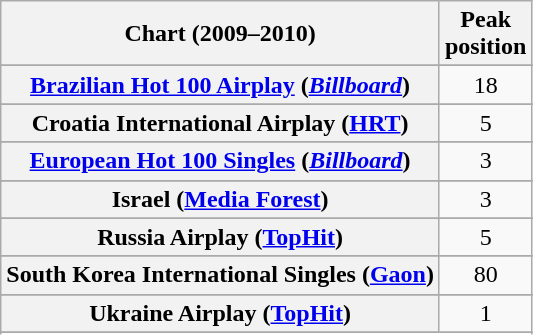<table class="wikitable sortable plainrowheaders" style="text-align:center">
<tr>
<th>Chart (2009–2010)</th>
<th>Peak<br>position</th>
</tr>
<tr>
</tr>
<tr>
</tr>
<tr>
</tr>
<tr>
</tr>
<tr>
<th scope="row"><a href='#'>Brazilian Hot 100 Airplay</a> (<em><a href='#'>Billboard</a></em>)</th>
<td align="center">18</td>
</tr>
<tr>
</tr>
<tr>
</tr>
<tr>
</tr>
<tr>
</tr>
<tr>
</tr>
<tr>
<th scope="row">Croatia International Airplay (<a href='#'>HRT</a>)</th>
<td>5</td>
</tr>
<tr>
</tr>
<tr>
</tr>
<tr>
<th scope="row"><a href='#'>European Hot 100 Singles</a> (<em><a href='#'>Billboard</a></em>)</th>
<td align="center">3</td>
</tr>
<tr>
</tr>
<tr>
</tr>
<tr>
</tr>
<tr>
</tr>
<tr>
</tr>
<tr>
</tr>
<tr>
<th scope="row">Israel (<a href='#'>Media Forest</a>)</th>
<td align="center">3</td>
</tr>
<tr>
</tr>
<tr>
</tr>
<tr>
</tr>
<tr>
</tr>
<tr>
</tr>
<tr>
</tr>
<tr>
<th scope="row">Russia Airplay (<a href='#'>TopHit</a>)</th>
<td>5</td>
</tr>
<tr>
</tr>
<tr>
</tr>
<tr>
</tr>
<tr>
<th scope="row">South Korea International Singles (<a href='#'>Gaon</a>)</th>
<td align="center">80</td>
</tr>
<tr>
</tr>
<tr>
</tr>
<tr>
<th scope="row">Ukraine Airplay (<a href='#'>TopHit</a>)</th>
<td>1</td>
</tr>
<tr>
</tr>
<tr>
</tr>
<tr>
</tr>
<tr>
</tr>
<tr>
</tr>
<tr>
</tr>
<tr>
</tr>
</table>
